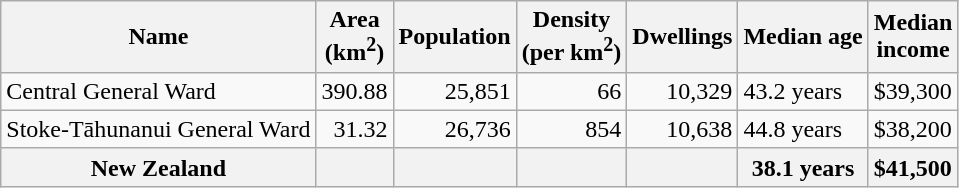<table class="wikitable">
<tr>
<th>Name</th>
<th>Area<br>(km<sup>2</sup>)</th>
<th>Population</th>
<th>Density<br>(per km<sup>2</sup>)</th>
<th>Dwellings</th>
<th>Median age</th>
<th>Median<br>income</th>
</tr>
<tr>
<td>Central General Ward</td>
<td style="text-align:right;">390.88</td>
<td style="text-align:right;">25,851</td>
<td style="text-align:right;">66</td>
<td style="text-align:right;">10,329</td>
<td>43.2 years</td>
<td>$39,300</td>
</tr>
<tr>
<td>Stoke-Tāhunanui General Ward</td>
<td style="text-align:right;">31.32</td>
<td style="text-align:right;">26,736</td>
<td style="text-align:right;">854</td>
<td style="text-align:right;">10,638</td>
<td>44.8 years</td>
<td>$38,200</td>
</tr>
<tr>
<th>New Zealand</th>
<th></th>
<th></th>
<th></th>
<th></th>
<th>38.1 years</th>
<th style="text-align:left;">$41,500</th>
</tr>
</table>
